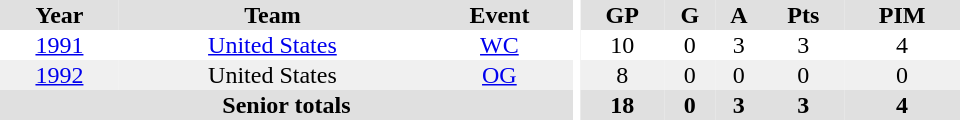<table border="0" cellpadding="1" cellspacing="0" ID="Table3" style="text-align:center; width:40em">
<tr ALIGN="center" bgcolor="#e0e0e0">
<th>Year</th>
<th>Team</th>
<th>Event</th>
<th rowspan="99" bgcolor="#ffffff"></th>
<th>GP</th>
<th>G</th>
<th>A</th>
<th>Pts</th>
<th>PIM</th>
</tr>
<tr>
<td><a href='#'>1991</a></td>
<td><a href='#'>United States</a></td>
<td><a href='#'>WC</a></td>
<td>10</td>
<td>0</td>
<td>3</td>
<td>3</td>
<td>4</td>
</tr>
<tr bgcolor="#f0f0f0">
<td><a href='#'>1992</a></td>
<td>United States</td>
<td><a href='#'>OG</a></td>
<td>8</td>
<td>0</td>
<td>0</td>
<td>0</td>
<td>0</td>
</tr>
<tr bgcolor="#e0e0e0">
<th colspan="3">Senior totals</th>
<th>18</th>
<th>0</th>
<th>3</th>
<th>3</th>
<th>4</th>
</tr>
</table>
